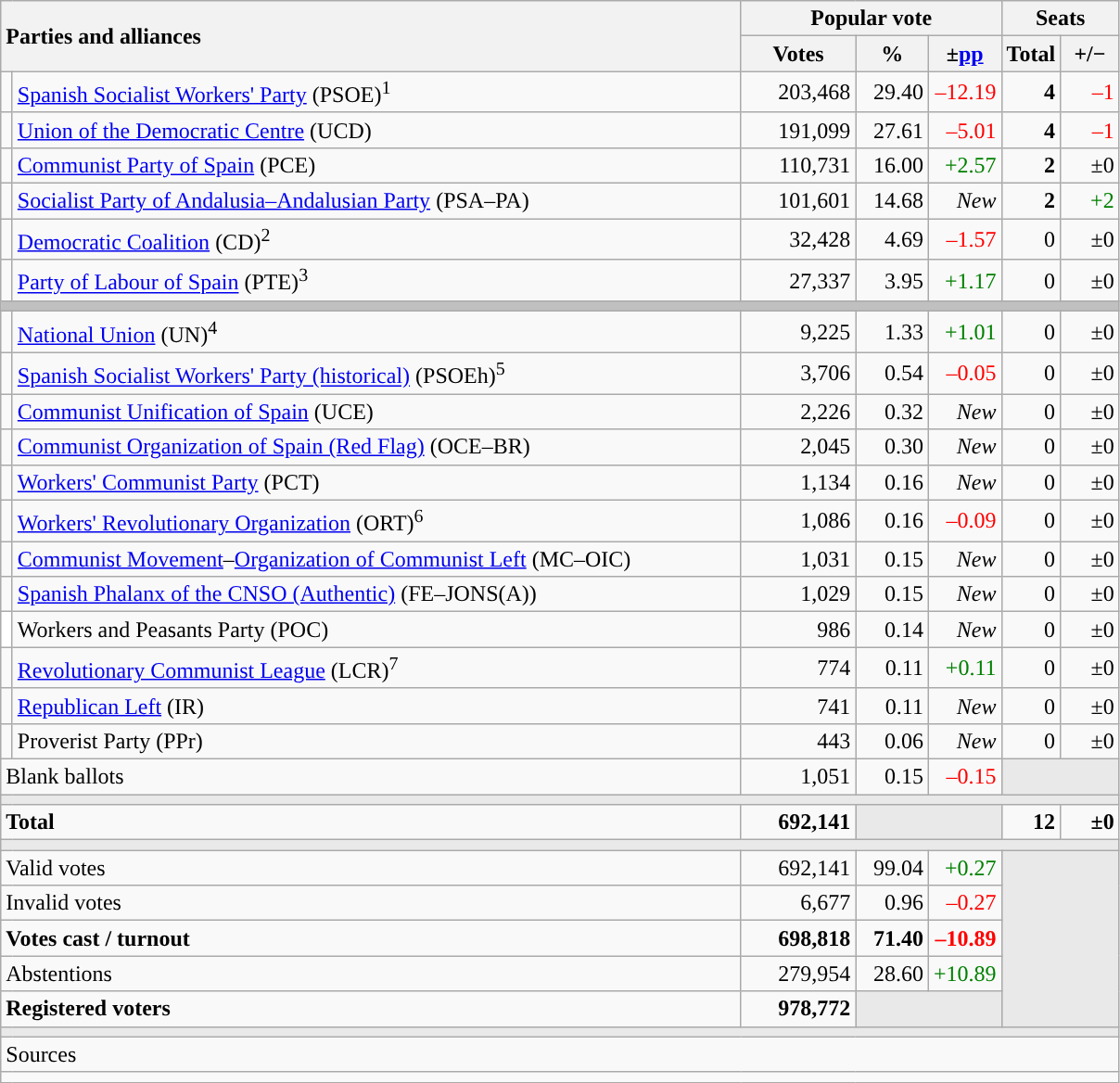<table class="wikitable" style="text-align:right;">
<tr>
<th style="text-align:left;" rowspan="2" colspan="2" width="525">Parties and alliances</th>
<th colspan="3">Popular vote</th>
<th colspan="2">Seats</th>
</tr>
<tr>
<th width="75">Votes</th>
<th width="45">%</th>
<th width="45">±<a href='#'>pp</a></th>
<th width="35">Total</th>
<th width="35">+/−</th>
</tr>
<tr>
<td width="1" style="color:inherit;background:"></td>
<td align="left"><a href='#'>Spanish Socialist Workers' Party</a> (PSOE)<sup>1</sup></td>
<td>203,468</td>
<td>29.40</td>
<td style="color:red;">–12.19</td>
<td><strong>4</strong></td>
<td style="color:red;">–1</td>
</tr>
<tr>
<td style="color:inherit;background:"></td>
<td align="left"><a href='#'>Union of the Democratic Centre</a> (UCD)</td>
<td>191,099</td>
<td>27.61</td>
<td style="color:red;">–5.01</td>
<td><strong>4</strong></td>
<td style="color:red;">–1</td>
</tr>
<tr>
<td style="color:inherit;background:"></td>
<td align="left"><a href='#'>Communist Party of Spain</a> (PCE)</td>
<td>110,731</td>
<td>16.00</td>
<td style="color:green;">+2.57</td>
<td><strong>2</strong></td>
<td>±0</td>
</tr>
<tr>
<td style="color:inherit;background:"></td>
<td align="left"><a href='#'>Socialist Party of Andalusia–Andalusian Party</a> (PSA–PA)</td>
<td>101,601</td>
<td>14.68</td>
<td><em>New</em></td>
<td><strong>2</strong></td>
<td style="color:green;">+2</td>
</tr>
<tr>
<td style="color:inherit;background:"></td>
<td align="left"><a href='#'>Democratic Coalition</a> (CD)<sup>2</sup></td>
<td>32,428</td>
<td>4.69</td>
<td style="color:red;">–1.57</td>
<td>0</td>
<td>±0</td>
</tr>
<tr>
<td style="color:inherit;background:"></td>
<td align="left"><a href='#'>Party of Labour of Spain</a> (PTE)<sup>3</sup></td>
<td>27,337</td>
<td>3.95</td>
<td style="color:green;">+1.17</td>
<td>0</td>
<td>±0</td>
</tr>
<tr>
<td colspan="7" bgcolor="#C0C0C0"></td>
</tr>
<tr>
<td style="color:inherit;background:"></td>
<td align="left"><a href='#'>National Union</a> (UN)<sup>4</sup></td>
<td>9,225</td>
<td>1.33</td>
<td style="color:green;">+1.01</td>
<td>0</td>
<td>±0</td>
</tr>
<tr>
<td style="color:inherit;background:"></td>
<td align="left"><a href='#'>Spanish Socialist Workers' Party (historical)</a> (PSOEh)<sup>5</sup></td>
<td>3,706</td>
<td>0.54</td>
<td style="color:red;">–0.05</td>
<td>0</td>
<td>±0</td>
</tr>
<tr>
<td style="color:inherit;background:"></td>
<td align="left"><a href='#'>Communist Unification of Spain</a> (UCE)</td>
<td>2,226</td>
<td>0.32</td>
<td><em>New</em></td>
<td>0</td>
<td>±0</td>
</tr>
<tr>
<td style="color:inherit;background:"></td>
<td align="left"><a href='#'>Communist Organization of Spain (Red Flag)</a> (OCE–BR)</td>
<td>2,045</td>
<td>0.30</td>
<td><em>New</em></td>
<td>0</td>
<td>±0</td>
</tr>
<tr>
<td style="color:inherit;background:"></td>
<td align="left"><a href='#'>Workers' Communist Party</a> (PCT)</td>
<td>1,134</td>
<td>0.16</td>
<td><em>New</em></td>
<td>0</td>
<td>±0</td>
</tr>
<tr>
<td style="color:inherit;background:"></td>
<td align="left"><a href='#'>Workers' Revolutionary Organization</a> (ORT)<sup>6</sup></td>
<td>1,086</td>
<td>0.16</td>
<td style="color:red;">–0.09</td>
<td>0</td>
<td>±0</td>
</tr>
<tr>
<td style="color:inherit;background:"></td>
<td align="left"><a href='#'>Communist Movement</a>–<a href='#'>Organization of Communist Left</a> (MC–OIC)</td>
<td>1,031</td>
<td>0.15</td>
<td><em>New</em></td>
<td>0</td>
<td>±0</td>
</tr>
<tr>
<td style="color:inherit;background:"></td>
<td align="left"><a href='#'>Spanish Phalanx of the CNSO (Authentic)</a> (FE–JONS(A))</td>
<td>1,029</td>
<td>0.15</td>
<td><em>New</em></td>
<td>0</td>
<td>±0</td>
</tr>
<tr>
<td bgcolor="white"></td>
<td align="left">Workers and Peasants Party (POC)</td>
<td>986</td>
<td>0.14</td>
<td><em>New</em></td>
<td>0</td>
<td>±0</td>
</tr>
<tr>
<td style="color:inherit;background:"></td>
<td align="left"><a href='#'>Revolutionary Communist League</a> (LCR)<sup>7</sup></td>
<td>774</td>
<td>0.11</td>
<td style="color:green;">+0.11</td>
<td>0</td>
<td>±0</td>
</tr>
<tr>
<td style="color:inherit;background:"></td>
<td align="left"><a href='#'>Republican Left</a> (IR)</td>
<td>741</td>
<td>0.11</td>
<td><em>New</em></td>
<td>0</td>
<td>±0</td>
</tr>
<tr>
<td style="color:inherit;background:"></td>
<td align="left">Proverist Party (PPr)</td>
<td>443</td>
<td>0.06</td>
<td><em>New</em></td>
<td>0</td>
<td>±0</td>
</tr>
<tr>
<td align="left" colspan="2">Blank ballots</td>
<td>1,051</td>
<td>0.15</td>
<td style="color:red;">–0.15</td>
<td bgcolor="#E9E9E9" colspan="2"></td>
</tr>
<tr>
<td colspan="7" bgcolor="#E9E9E9"></td>
</tr>
<tr style="font-weight:bold;">
<td align="left" colspan="2">Total</td>
<td>692,141</td>
<td bgcolor="#E9E9E9" colspan="2"></td>
<td>12</td>
<td>±0</td>
</tr>
<tr>
<td colspan="7" bgcolor="#E9E9E9"></td>
</tr>
<tr>
<td align="left" colspan="2">Valid votes</td>
<td>692,141</td>
<td>99.04</td>
<td style="color:green;">+0.27</td>
<td bgcolor="#E9E9E9" colspan="2" rowspan="5"></td>
</tr>
<tr>
<td align="left" colspan="2">Invalid votes</td>
<td>6,677</td>
<td>0.96</td>
<td style="color:red;">–0.27</td>
</tr>
<tr style="font-weight:bold;">
<td align="left" colspan="2">Votes cast / turnout</td>
<td>698,818</td>
<td>71.40</td>
<td style="color:red;">–10.89</td>
</tr>
<tr>
<td align="left" colspan="2">Abstentions</td>
<td>279,954</td>
<td>28.60</td>
<td style="color:green;">+10.89</td>
</tr>
<tr style="font-weight:bold;">
<td align="left" colspan="2">Registered voters</td>
<td>978,772</td>
<td bgcolor="#E9E9E9" colspan="2"></td>
</tr>
<tr>
<td colspan="7" bgcolor="#E9E9E9"></td>
</tr>
<tr>
<td align="left" colspan="7">Sources</td>
</tr>
<tr>
<td colspan="7" style="text-align:left; max-width:790px;"></td>
</tr>
</table>
